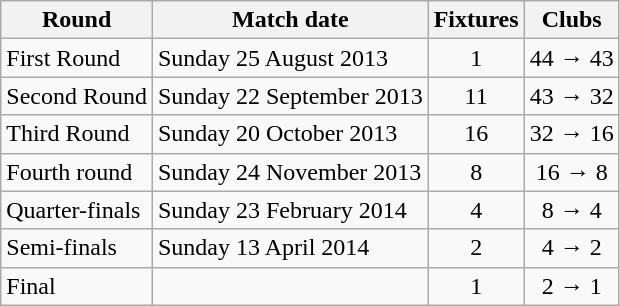<table class="wikitable" style="text-align: center">
<tr>
<th>Round</th>
<th>Match date</th>
<th>Fixtures</th>
<th>Clubs</th>
</tr>
<tr>
<td align=left>First Round</td>
<td align=left>Sunday 25 August 2013</td>
<td>1</td>
<td>44 → 43</td>
</tr>
<tr>
<td align=left>Second Round</td>
<td align=left>Sunday 22 September 2013</td>
<td>11</td>
<td>43 → 32</td>
</tr>
<tr>
<td align=left>Third Round</td>
<td align=left>Sunday 20 October 2013</td>
<td>16</td>
<td>32 → 16</td>
</tr>
<tr>
<td align=left>Fourth round</td>
<td align=left>Sunday 24 November 2013</td>
<td>8</td>
<td>16 → 8</td>
</tr>
<tr>
<td align=left>Quarter-finals</td>
<td align=left>Sunday 23 February 2014</td>
<td>4</td>
<td>8 → 4</td>
</tr>
<tr>
<td align=left>Semi-finals</td>
<td align=left>Sunday 13 April 2014</td>
<td>2</td>
<td>4 → 2</td>
</tr>
<tr>
<td align=left>Final</td>
<td align=left></td>
<td>1</td>
<td>2 → 1</td>
</tr>
</table>
